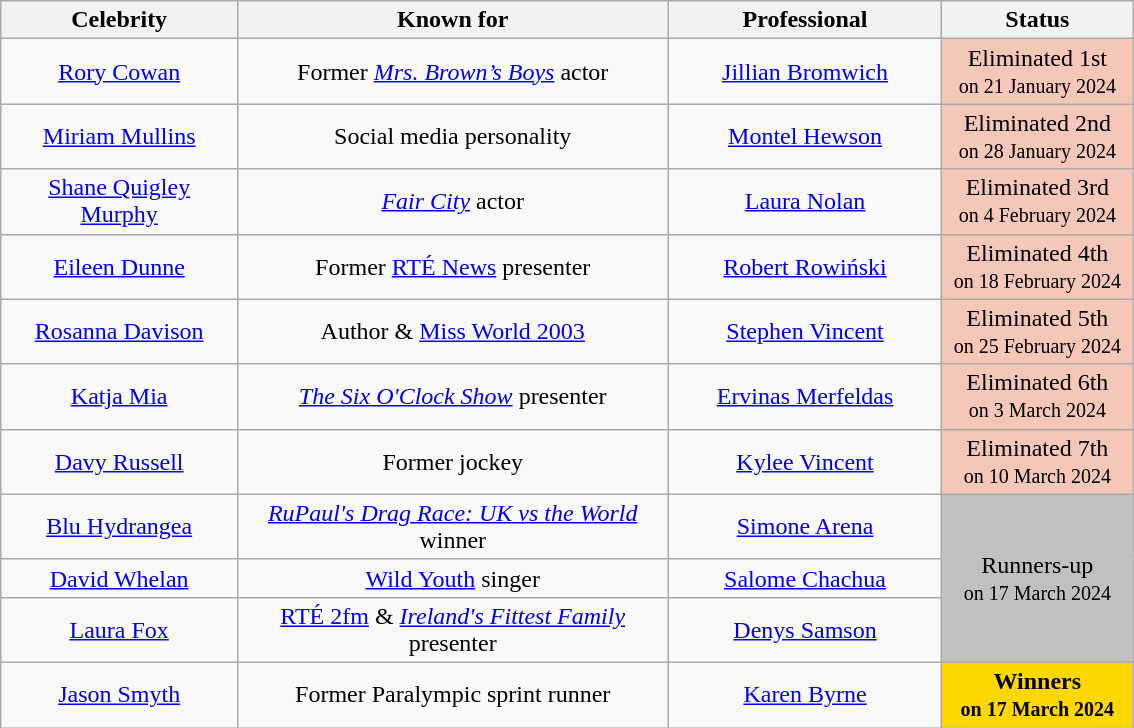<table class="wikitable" style="margin: auto; text-align: center;">
<tr>
<th style="width:150px;">Celebrity</th>
<th style="width:280px;">Known for</th>
<th style="width:175px;">Professional</th>
<th style="width:120px;">Status</th>
</tr>
<tr>
<td><a href='#'>Rory Cowan</a></td>
<td>Former <em><a href='#'>Mrs. Brown’s Boys</a></em> actor</td>
<td><a href='#'>Jillian Bromwich</a></td>
<td bgcolor="#f4c7b8">Eliminated 1st <br> <small> on 21 January 2024</small></td>
</tr>
<tr>
<td><a href='#'>Miriam Mullins</a></td>
<td>Social media personality</td>
<td><a href='#'>Montel Hewson</a></td>
<td bgcolor="#f4c7b8">Eliminated 2nd <br> <small> on 28 January 2024</small></td>
</tr>
<tr>
<td><a href='#'>Shane Quigley Murphy</a></td>
<td><em><a href='#'>Fair City</a></em> actor</td>
<td><a href='#'>Laura Nolan</a></td>
<td bgcolor="#f4c7b8">Eliminated 3rd <br> <small> on 4 February 2024</small></td>
</tr>
<tr>
<td><a href='#'>Eileen Dunne</a></td>
<td>Former <a href='#'>RTÉ News</a> presenter</td>
<td><a href='#'>Robert Rowiński</a></td>
<td bgcolor="#f4c7b8">Eliminated 4th <br> <small> on 18 February 2024</small></td>
</tr>
<tr>
<td><a href='#'>Rosanna Davison</a></td>
<td>Author & <a href='#'>Miss World 2003</a></td>
<td><a href='#'>Stephen Vincent</a></td>
<td bgcolor="#f4c7b8">Eliminated 5th <br> <small> on 25 February 2024</small></td>
</tr>
<tr>
<td><a href='#'>Katja Mia</a></td>
<td><a href='#'><em>The Six O'Clock Show</em></a> presenter</td>
<td><a href='#'>Ervinas Merfeldas</a></td>
<td bgcolor="#f4c7b8">Eliminated 6th <br> <small> on 3 March 2024</small></td>
</tr>
<tr>
<td><a href='#'>Davy Russell</a></td>
<td>Former jockey</td>
<td><a href='#'>Kylee Vincent</a><br></td>
<td bgcolor="#f4c7b8">Eliminated 7th <br> <small> on 10 March 2024</small></td>
</tr>
<tr>
<td><a href='#'>Blu Hydrangea</a></td>
<td><em><a href='#'>RuPaul's Drag Race: UK vs the World</a></em> winner</td>
<td><a href='#'>Simone Arena</a></td>
<td rowspan="3" style="background:silver;">Runners-up <br> <small> on 17 March 2024</small></td>
</tr>
<tr>
<td><a href='#'>David Whelan</a></td>
<td><a href='#'>Wild Youth</a> singer</td>
<td><a href='#'>Salome Chachua</a></td>
</tr>
<tr>
<td><a href='#'>Laura Fox</a></td>
<td><a href='#'>RTÉ 2fm</a> & <em><a href='#'>Ireland's Fittest Family</a></em> presenter</td>
<td><a href='#'>Denys Samson</a></td>
</tr>
<tr>
<td><a href='#'>Jason Smyth</a></td>
<td>Former Paralympic sprint runner</td>
<td><a href='#'>Karen Byrne</a><br></td>
<td style="background:gold;"><strong>Winners</strong> <br> <small> <strong>on 17 March 2024</strong></small></td>
</tr>
</table>
